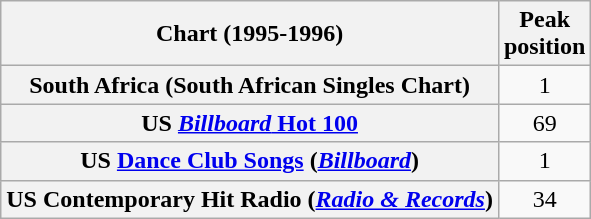<table class="wikitable sortable plainrowheaders" style="text-align:center">
<tr>
<th scope="col">Chart (1995-1996)</th>
<th scope="col">Peak<br>position</th>
</tr>
<tr>
<th scope="row">South Africa (South African Singles Chart)</th>
<td>1</td>
</tr>
<tr>
<th scope="row">US <a href='#'><em>Billboard</em> Hot 100</a></th>
<td>69</td>
</tr>
<tr>
<th scope="row">US <a href='#'>Dance Club Songs</a> (<em><a href='#'>Billboard</a></em>)</th>
<td>1</td>
</tr>
<tr>
<th scope="row">US Contemporary Hit Radio (<em><a href='#'>Radio & Records</a></em>)</th>
<td>34</td>
</tr>
</table>
